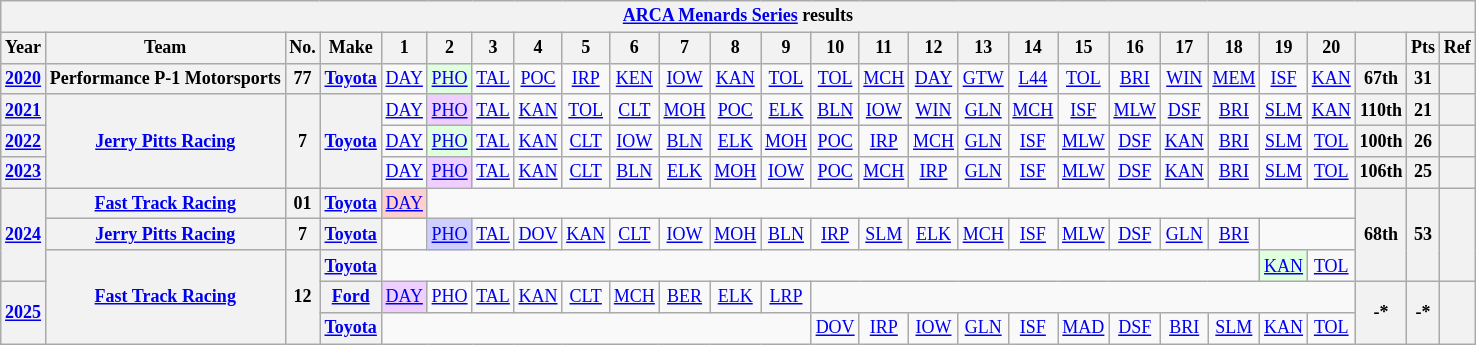<table class="wikitable" style="text-align:center; font-size:75%">
<tr>
<th colspan=27><a href='#'>ARCA Menards Series</a> results</th>
</tr>
<tr>
<th>Year</th>
<th>Team</th>
<th>No.</th>
<th>Make</th>
<th>1</th>
<th>2</th>
<th>3</th>
<th>4</th>
<th>5</th>
<th>6</th>
<th>7</th>
<th>8</th>
<th>9</th>
<th>10</th>
<th>11</th>
<th>12</th>
<th>13</th>
<th>14</th>
<th>15</th>
<th>16</th>
<th>17</th>
<th>18</th>
<th>19</th>
<th>20</th>
<th></th>
<th>Pts</th>
<th>Ref</th>
</tr>
<tr>
<th><a href='#'>2020</a></th>
<th>Performance P-1 Motorsports</th>
<th>77</th>
<th><a href='#'>Toyota</a></th>
<td><a href='#'>DAY</a></td>
<td style="background:#DFFFDF;"><a href='#'>PHO</a><br></td>
<td><a href='#'>TAL</a></td>
<td><a href='#'>POC</a></td>
<td><a href='#'>IRP</a></td>
<td><a href='#'>KEN</a></td>
<td><a href='#'>IOW</a></td>
<td><a href='#'>KAN</a></td>
<td><a href='#'>TOL</a></td>
<td><a href='#'>TOL</a></td>
<td><a href='#'>MCH</a></td>
<td><a href='#'>DAY</a></td>
<td><a href='#'>GTW</a></td>
<td><a href='#'>L44</a></td>
<td><a href='#'>TOL</a></td>
<td><a href='#'>BRI</a></td>
<td><a href='#'>WIN</a></td>
<td><a href='#'>MEM</a></td>
<td><a href='#'>ISF</a></td>
<td><a href='#'>KAN</a></td>
<th>67th</th>
<th>31</th>
<th></th>
</tr>
<tr>
<th><a href='#'>2021</a></th>
<th rowspan=3><a href='#'>Jerry Pitts Racing</a></th>
<th rowspan=3>7</th>
<th rowspan=3><a href='#'>Toyota</a></th>
<td><a href='#'>DAY</a></td>
<td style="background:#EFCFFF;"><a href='#'>PHO</a><br></td>
<td><a href='#'>TAL</a></td>
<td><a href='#'>KAN</a></td>
<td><a href='#'>TOL</a></td>
<td><a href='#'>CLT</a></td>
<td><a href='#'>MOH</a></td>
<td><a href='#'>POC</a></td>
<td><a href='#'>ELK</a></td>
<td><a href='#'>BLN</a></td>
<td><a href='#'>IOW</a></td>
<td><a href='#'>WIN</a></td>
<td><a href='#'>GLN</a></td>
<td><a href='#'>MCH</a></td>
<td><a href='#'>ISF</a></td>
<td><a href='#'>MLW</a></td>
<td><a href='#'>DSF</a></td>
<td><a href='#'>BRI</a></td>
<td><a href='#'>SLM</a></td>
<td><a href='#'>KAN</a></td>
<th>110th</th>
<th>21</th>
<th></th>
</tr>
<tr>
<th><a href='#'>2022</a></th>
<td><a href='#'>DAY</a></td>
<td style="background:#DFFFDF;"><a href='#'>PHO</a><br></td>
<td><a href='#'>TAL</a></td>
<td><a href='#'>KAN</a></td>
<td><a href='#'>CLT</a></td>
<td><a href='#'>IOW</a></td>
<td><a href='#'>BLN</a></td>
<td><a href='#'>ELK</a></td>
<td><a href='#'>MOH</a></td>
<td><a href='#'>POC</a></td>
<td><a href='#'>IRP</a></td>
<td><a href='#'>MCH</a></td>
<td><a href='#'>GLN</a></td>
<td><a href='#'>ISF</a></td>
<td><a href='#'>MLW</a></td>
<td><a href='#'>DSF</a></td>
<td><a href='#'>KAN</a></td>
<td><a href='#'>BRI</a></td>
<td><a href='#'>SLM</a></td>
<td><a href='#'>TOL</a></td>
<th>100th</th>
<th>26</th>
<th></th>
</tr>
<tr>
<th><a href='#'>2023</a></th>
<td><a href='#'>DAY</a></td>
<td style="background:#EFCFFF;"><a href='#'>PHO</a><br></td>
<td><a href='#'>TAL</a></td>
<td><a href='#'>KAN</a></td>
<td><a href='#'>CLT</a></td>
<td><a href='#'>BLN</a></td>
<td><a href='#'>ELK</a></td>
<td><a href='#'>MOH</a></td>
<td><a href='#'>IOW</a></td>
<td><a href='#'>POC</a></td>
<td><a href='#'>MCH</a></td>
<td><a href='#'>IRP</a></td>
<td><a href='#'>GLN</a></td>
<td><a href='#'>ISF</a></td>
<td><a href='#'>MLW</a></td>
<td><a href='#'>DSF</a></td>
<td><a href='#'>KAN</a></td>
<td><a href='#'>BRI</a></td>
<td><a href='#'>SLM</a></td>
<td><a href='#'>TOL</a></td>
<th>106th</th>
<th>25</th>
<th></th>
</tr>
<tr>
<th rowspan=3><a href='#'>2024</a></th>
<th><a href='#'>Fast Track Racing</a></th>
<th>01</th>
<th><a href='#'>Toyota</a></th>
<td style="background:#FFCFCF;"><a href='#'>DAY</a><br></td>
<td colspan=19></td>
<th rowspan=3>68th</th>
<th rowspan=3>53</th>
<th rowspan=3></th>
</tr>
<tr>
<th><a href='#'>Jerry Pitts Racing</a></th>
<th>7</th>
<th><a href='#'>Toyota</a></th>
<td></td>
<td style="background:#CFCFFF;"><a href='#'>PHO</a><br></td>
<td><a href='#'>TAL</a></td>
<td><a href='#'>DOV</a></td>
<td><a href='#'>KAN</a></td>
<td><a href='#'>CLT</a></td>
<td><a href='#'>IOW</a></td>
<td><a href='#'>MOH</a></td>
<td><a href='#'>BLN</a></td>
<td><a href='#'>IRP</a></td>
<td><a href='#'>SLM</a></td>
<td><a href='#'>ELK</a></td>
<td><a href='#'>MCH</a></td>
<td><a href='#'>ISF</a></td>
<td><a href='#'>MLW</a></td>
<td><a href='#'>DSF</a></td>
<td><a href='#'>GLN</a></td>
<td><a href='#'>BRI</a></td>
<td colspan=2></td>
</tr>
<tr>
<th rowspan=3><a href='#'>Fast Track Racing</a></th>
<th rowspan=3>12</th>
<th><a href='#'>Toyota</a></th>
<td colspan=18></td>
<td style="background:#DFFFDF;"><a href='#'>KAN</a><br></td>
<td><a href='#'>TOL</a></td>
</tr>
<tr>
<th rowspan=2><a href='#'>2025</a></th>
<th><a href='#'>Ford</a></th>
<td style="background:#EFCFFF;"><a href='#'>DAY</a><br></td>
<td><a href='#'>PHO</a></td>
<td><a href='#'>TAL</a></td>
<td><a href='#'>KAN</a></td>
<td><a href='#'>CLT</a></td>
<td><a href='#'>MCH</a></td>
<td><a href='#'>BER</a></td>
<td><a href='#'>ELK</a></td>
<td><a href='#'>LRP</a></td>
<td colspan=11></td>
<th rowspan=2>-*</th>
<th rowspan=2>-*</th>
<th rowspan=2></th>
</tr>
<tr>
<th><a href='#'>Toyota</a></th>
<td colspan=9></td>
<td><a href='#'>DOV</a></td>
<td><a href='#'>IRP</a></td>
<td><a href='#'>IOW</a></td>
<td><a href='#'>GLN</a></td>
<td><a href='#'>ISF</a></td>
<td><a href='#'>MAD</a></td>
<td><a href='#'>DSF</a></td>
<td><a href='#'>BRI</a></td>
<td><a href='#'>SLM</a></td>
<td><a href='#'>KAN</a></td>
<td><a href='#'>TOL</a></td>
</tr>
</table>
